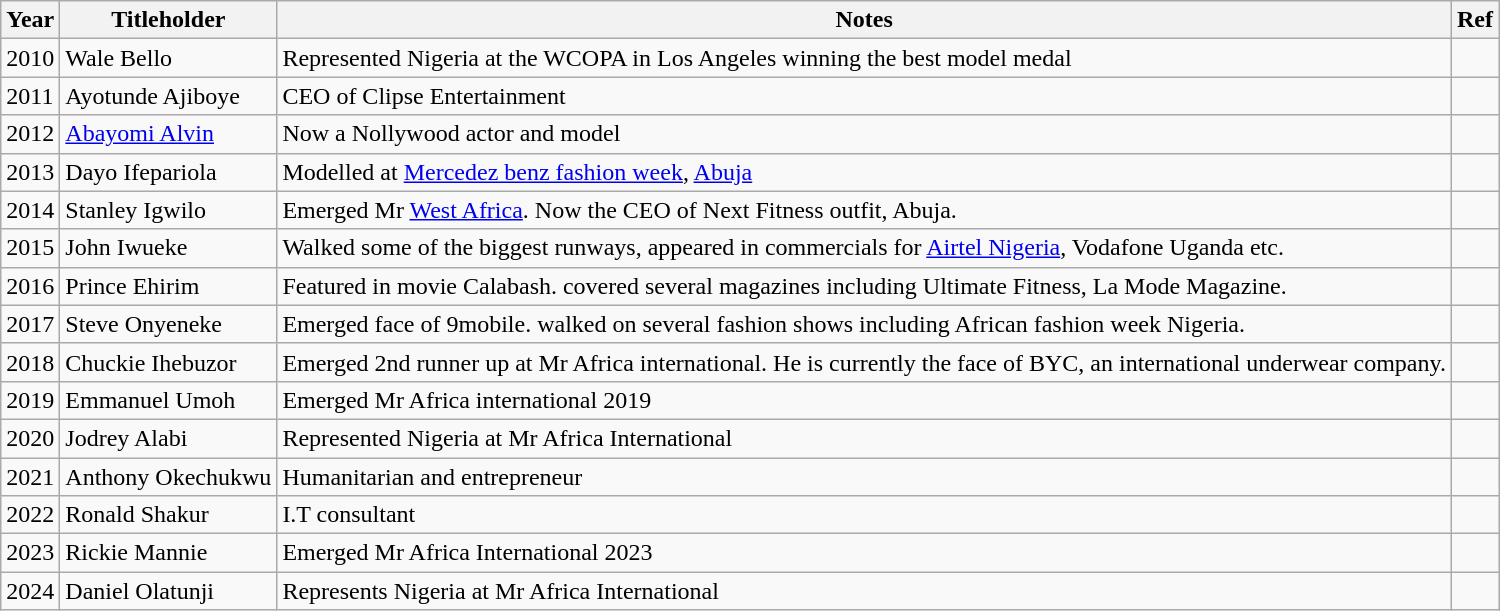<table class="wikitable">
<tr>
<th>Year</th>
<th>Titleholder</th>
<th>Notes</th>
<th>Ref</th>
</tr>
<tr>
<td>2010</td>
<td>Wale Bello</td>
<td>Represented Nigeria at the WCOPA in Los Angeles winning the best model medal</td>
<td></td>
</tr>
<tr>
<td>2011</td>
<td>Ayotunde Ajiboye</td>
<td>CEO of Clipse Entertainment</td>
<td></td>
</tr>
<tr>
<td>2012</td>
<td><a href='#'>Abayomi Alvin</a></td>
<td>Now a Nollywood actor and model</td>
<td></td>
</tr>
<tr>
<td>2013</td>
<td>Dayo Ifepariola</td>
<td>Modelled at <a href='#'>Mercedez benz fashion week</a>, <a href='#'>Abuja</a></td>
<td></td>
</tr>
<tr>
<td>2014</td>
<td>Stanley Igwilo</td>
<td>Emerged Mr <a href='#'>West Africa</a>. Now the CEO of Next Fitness outfit, Abuja.</td>
<td></td>
</tr>
<tr>
<td>2015</td>
<td>John Iwueke</td>
<td>Walked some of the biggest runways, appeared in commercials for <a href='#'>Airtel Nigeria</a>, Vodafone Uganda etc.</td>
<td></td>
</tr>
<tr>
<td>2016</td>
<td>Prince Ehirim</td>
<td>Featured in movie Calabash. covered several magazines including Ultimate Fitness, La Mode Magazine.</td>
<td></td>
</tr>
<tr>
<td>2017</td>
<td>Steve Onyeneke</td>
<td>Emerged face of 9mobile. walked on several fashion shows including African fashion week Nigeria.</td>
<td></td>
</tr>
<tr>
<td>2018</td>
<td>Chuckie Ihebuzor</td>
<td>Emerged 2nd runner up at Mr Africa international. He is currently the face of BYC, an international underwear company.</td>
<td></td>
</tr>
<tr>
<td>2019</td>
<td>Emmanuel Umoh</td>
<td>Emerged Mr Africa international 2019</td>
<td></td>
</tr>
<tr>
<td>2020</td>
<td>Jodrey Alabi</td>
<td>Represented Nigeria at Mr Africa International</td>
<td></td>
</tr>
<tr>
<td>2021</td>
<td>Anthony Okechukwu</td>
<td>Humanitarian and entrepreneur</td>
<td></td>
</tr>
<tr>
<td>2022</td>
<td>Ronald Shakur</td>
<td>I.T consultant</td>
<td></td>
</tr>
<tr>
<td>2023</td>
<td>Rickie Mannie</td>
<td>Emerged Mr Africa International 2023</td>
<td></td>
</tr>
<tr>
<td>2024</td>
<td>Daniel Olatunji</td>
<td>Represents Nigeria at Mr Africa International</td>
<td></td>
</tr>
</table>
